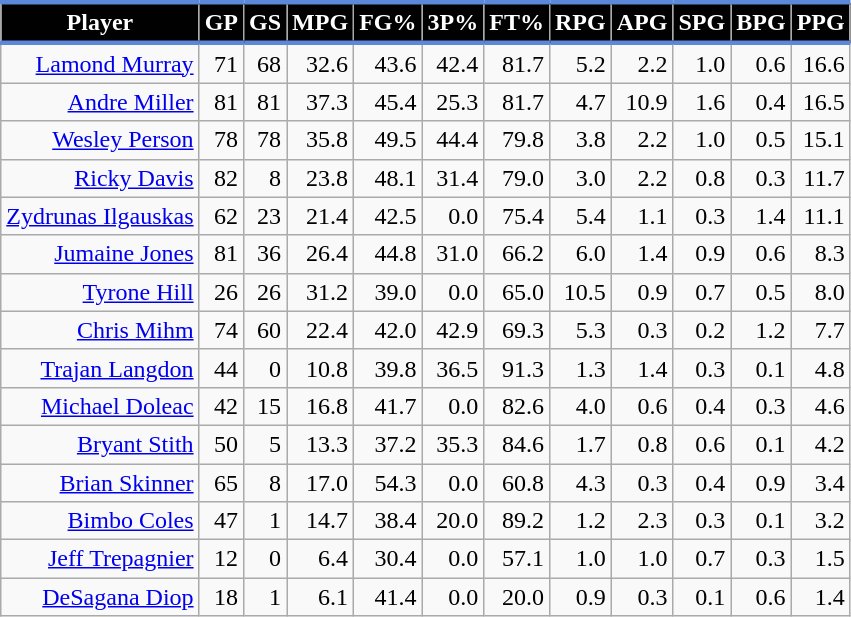<table class="wikitable sortable" style="text-align:right;">
<tr>
<th style="background:#010101; color:#FFFFFF; border-top:#5C88DA 3px solid; border-bottom:#5C88DA 3px solid;">Player</th>
<th style="background:#010101; color:#FFFFFF; border-top:#5C88DA 3px solid; border-bottom:#5C88DA 3px solid;">GP</th>
<th style="background:#010101; color:#FFFFFF; border-top:#5C88DA 3px solid; border-bottom:#5C88DA 3px solid;">GS</th>
<th style="background:#010101; color:#FFFFFF; border-top:#5C88DA 3px solid; border-bottom:#5C88DA 3px solid;">MPG</th>
<th style="background:#010101; color:#FFFFFF; border-top:#5C88DA 3px solid; border-bottom:#5C88DA 3px solid;">FG%</th>
<th style="background:#010101; color:#FFFFFF; border-top:#5C88DA 3px solid; border-bottom:#5C88DA 3px solid;">3P%</th>
<th style="background:#010101; color:#FFFFFF; border-top:#5C88DA 3px solid; border-bottom:#5C88DA 3px solid;">FT%</th>
<th style="background:#010101; color:#FFFFFF; border-top:#5C88DA 3px solid; border-bottom:#5C88DA 3px solid;">RPG</th>
<th style="background:#010101; color:#FFFFFF; border-top:#5C88DA 3px solid; border-bottom:#5C88DA 3px solid;">APG</th>
<th style="background:#010101; color:#FFFFFF; border-top:#5C88DA 3px solid; border-bottom:#5C88DA 3px solid;">SPG</th>
<th style="background:#010101; color:#FFFFFF; border-top:#5C88DA 3px solid; border-bottom:#5C88DA 3px solid;">BPG</th>
<th style="background:#010101; color:#FFFFFF; border-top:#5C88DA 3px solid; border-bottom:#5C88DA 3px solid;">PPG</th>
</tr>
<tr>
<td><a href='#'>Lamond Murray</a></td>
<td>71</td>
<td>68</td>
<td>32.6</td>
<td>43.6</td>
<td>42.4</td>
<td>81.7</td>
<td>5.2</td>
<td>2.2</td>
<td>1.0</td>
<td>0.6</td>
<td>16.6</td>
</tr>
<tr>
<td><a href='#'>Andre Miller</a></td>
<td>81</td>
<td>81</td>
<td>37.3</td>
<td>45.4</td>
<td>25.3</td>
<td>81.7</td>
<td>4.7</td>
<td>10.9</td>
<td>1.6</td>
<td>0.4</td>
<td>16.5</td>
</tr>
<tr>
<td><a href='#'>Wesley Person</a></td>
<td>78</td>
<td>78</td>
<td>35.8</td>
<td>49.5</td>
<td>44.4</td>
<td>79.8</td>
<td>3.8</td>
<td>2.2</td>
<td>1.0</td>
<td>0.5</td>
<td>15.1</td>
</tr>
<tr>
<td><a href='#'>Ricky Davis</a></td>
<td>82</td>
<td>8</td>
<td>23.8</td>
<td>48.1</td>
<td>31.4</td>
<td>79.0</td>
<td>3.0</td>
<td>2.2</td>
<td>0.8</td>
<td>0.3</td>
<td>11.7</td>
</tr>
<tr>
<td><a href='#'>Zydrunas Ilgauskas</a></td>
<td>62</td>
<td>23</td>
<td>21.4</td>
<td>42.5</td>
<td>0.0</td>
<td>75.4</td>
<td>5.4</td>
<td>1.1</td>
<td>0.3</td>
<td>1.4</td>
<td>11.1</td>
</tr>
<tr>
<td><a href='#'>Jumaine Jones</a></td>
<td>81</td>
<td>36</td>
<td>26.4</td>
<td>44.8</td>
<td>31.0</td>
<td>66.2</td>
<td>6.0</td>
<td>1.4</td>
<td>0.9</td>
<td>0.6</td>
<td>8.3</td>
</tr>
<tr>
<td><a href='#'>Tyrone Hill</a></td>
<td>26</td>
<td>26</td>
<td>31.2</td>
<td>39.0</td>
<td>0.0</td>
<td>65.0</td>
<td>10.5</td>
<td>0.9</td>
<td>0.7</td>
<td>0.5</td>
<td>8.0</td>
</tr>
<tr>
<td><a href='#'>Chris Mihm</a></td>
<td>74</td>
<td>60</td>
<td>22.4</td>
<td>42.0</td>
<td>42.9</td>
<td>69.3</td>
<td>5.3</td>
<td>0.3</td>
<td>0.2</td>
<td>1.2</td>
<td>7.7</td>
</tr>
<tr>
<td><a href='#'>Trajan Langdon</a></td>
<td>44</td>
<td>0</td>
<td>10.8</td>
<td>39.8</td>
<td>36.5</td>
<td>91.3</td>
<td>1.3</td>
<td>1.4</td>
<td>0.3</td>
<td>0.1</td>
<td>4.8</td>
</tr>
<tr>
<td><a href='#'>Michael Doleac</a></td>
<td>42</td>
<td>15</td>
<td>16.8</td>
<td>41.7</td>
<td>0.0</td>
<td>82.6</td>
<td>4.0</td>
<td>0.6</td>
<td>0.4</td>
<td>0.3</td>
<td>4.6</td>
</tr>
<tr>
<td><a href='#'>Bryant Stith</a></td>
<td>50</td>
<td>5</td>
<td>13.3</td>
<td>37.2</td>
<td>35.3</td>
<td>84.6</td>
<td>1.7</td>
<td>0.8</td>
<td>0.6</td>
<td>0.1</td>
<td>4.2</td>
</tr>
<tr>
<td><a href='#'>Brian Skinner</a></td>
<td>65</td>
<td>8</td>
<td>17.0</td>
<td>54.3</td>
<td>0.0</td>
<td>60.8</td>
<td>4.3</td>
<td>0.3</td>
<td>0.4</td>
<td>0.9</td>
<td>3.4</td>
</tr>
<tr>
<td><a href='#'>Bimbo Coles</a></td>
<td>47</td>
<td>1</td>
<td>14.7</td>
<td>38.4</td>
<td>20.0</td>
<td>89.2</td>
<td>1.2</td>
<td>2.3</td>
<td>0.3</td>
<td>0.1</td>
<td>3.2</td>
</tr>
<tr>
<td><a href='#'>Jeff Trepagnier</a></td>
<td>12</td>
<td>0</td>
<td>6.4</td>
<td>30.4</td>
<td>0.0</td>
<td>57.1</td>
<td>1.0</td>
<td>1.0</td>
<td>0.7</td>
<td>0.3</td>
<td>1.5</td>
</tr>
<tr>
<td><a href='#'>DeSagana Diop</a></td>
<td>18</td>
<td>1</td>
<td>6.1</td>
<td>41.4</td>
<td>0.0</td>
<td>20.0</td>
<td>0.9</td>
<td>0.3</td>
<td>0.1</td>
<td>0.6</td>
<td>1.4</td>
</tr>
</table>
